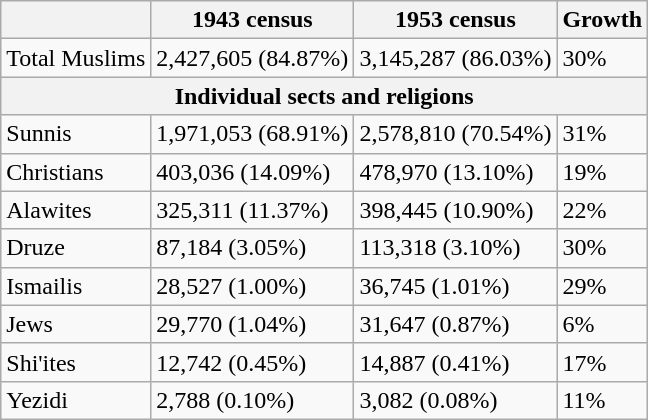<table class="wikitable">
<tr>
<th></th>
<th>1943 census</th>
<th>1953 census</th>
<th>Growth</th>
</tr>
<tr>
<td>Total Muslims</td>
<td>2,427,605 (84.87%)</td>
<td>3,145,287 (86.03%)</td>
<td>30%</td>
</tr>
<tr>
<th colspan="4">Individual sects and religions</th>
</tr>
<tr>
<td>Sunnis</td>
<td>1,971,053 (68.91%)</td>
<td>2,578,810 (70.54%)</td>
<td>31%</td>
</tr>
<tr>
<td>Christians</td>
<td>403,036 (14.09%)</td>
<td>478,970 (13.10%)</td>
<td>19%</td>
</tr>
<tr>
<td>Alawites</td>
<td>325,311 (11.37%)</td>
<td>398,445 (10.90%)</td>
<td>22%</td>
</tr>
<tr>
<td>Druze</td>
<td>87,184 (3.05%)</td>
<td>113,318 (3.10%)</td>
<td>30%</td>
</tr>
<tr>
<td>Ismailis</td>
<td>28,527 (1.00%)</td>
<td>36,745 (1.01%)</td>
<td>29%</td>
</tr>
<tr>
<td>Jews</td>
<td>29,770 (1.04%)</td>
<td>31,647 (0.87%)</td>
<td>6%</td>
</tr>
<tr>
<td>Shi'ites</td>
<td>12,742 (0.45%)</td>
<td>14,887 (0.41%)</td>
<td>17%</td>
</tr>
<tr>
<td>Yezidi</td>
<td>2,788 (0.10%)</td>
<td>3,082 (0.08%)</td>
<td>11%</td>
</tr>
</table>
